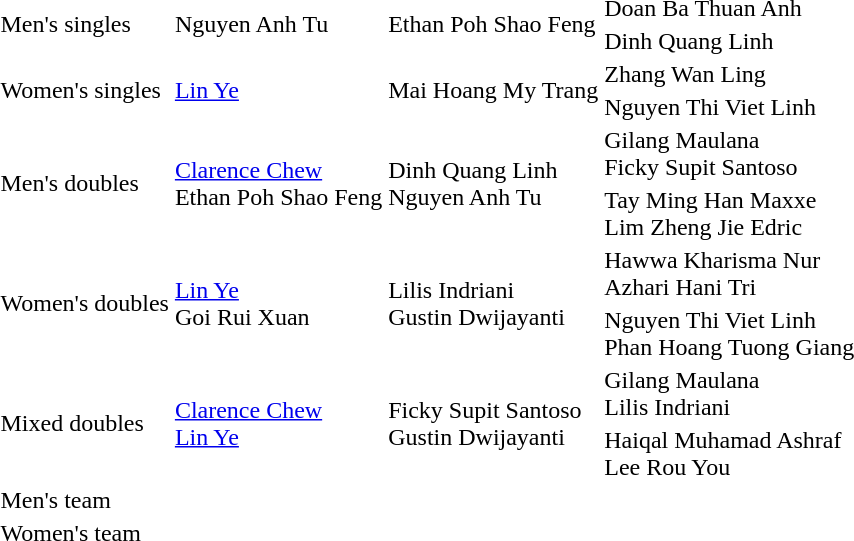<table>
<tr>
<td rowspan=2>Men's singles <br></td>
<td rowspan=2> Nguyen Anh Tu</td>
<td rowspan=2> Ethan Poh Shao Feng</td>
<td> Doan Ba Thuan Anh</td>
</tr>
<tr>
<td> Dinh Quang Linh</td>
</tr>
<tr>
<td rowspan=2>Women's singles <br></td>
<td rowspan=2> <a href='#'>Lin Ye</a></td>
<td rowspan=2> Mai Hoang My Trang</td>
<td> Zhang Wan Ling</td>
</tr>
<tr>
<td> Nguyen Thi Viet Linh</td>
</tr>
<tr>
<td rowspan=2>Men's doubles <br></td>
<td rowspan=2> <a href='#'>Clarence Chew</a><br> Ethan Poh Shao Feng</td>
<td rowspan=2> Dinh Quang Linh<br> Nguyen Anh Tu</td>
<td> Gilang Maulana<br> Ficky Supit Santoso</td>
</tr>
<tr>
<td> Tay Ming Han Maxxe<br> Lim Zheng Jie Edric</td>
</tr>
<tr>
<td rowspan=2>Women's doubles <br></td>
<td rowspan=2> <a href='#'>Lin Ye</a><br> Goi Rui Xuan</td>
<td rowspan=2> Lilis Indriani<br>  Gustin Dwijayanti</td>
<td> Hawwa Kharisma Nur<br>  Azhari Hani Tri</td>
</tr>
<tr>
<td> Nguyen Thi Viet Linh<br> Phan Hoang Tuong Giang</td>
</tr>
<tr>
<td rowspan=2>Mixed doubles <br></td>
<td rowspan=2> <a href='#'>Clarence Chew</a><br> <a href='#'>Lin Ye</a></td>
<td rowspan=2> Ficky Supit Santoso<br> Gustin Dwijayanti</td>
<td> Gilang Maulana<br> Lilis Indriani</td>
</tr>
<tr>
<td> Haiqal Muhamad Ashraf<br> Lee Rou You</td>
</tr>
<tr>
<td rowspan=2>Men's team <br></td>
<td rowspan=2></td>
<td rowspan=2></td>
<td></td>
</tr>
<tr>
<td></td>
</tr>
<tr>
<td rowspan=2>Women's team <br></td>
<td rowspan=2></td>
<td rowspan=2></td>
<td></td>
</tr>
<tr>
<td></td>
</tr>
</table>
